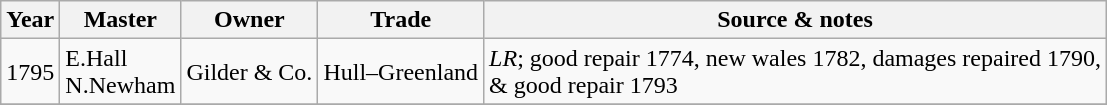<table class=" wikitable">
<tr>
<th>Year</th>
<th>Master</th>
<th>Owner</th>
<th>Trade</th>
<th>Source & notes</th>
</tr>
<tr>
<td>1795</td>
<td>E.Hall<br>N.Newham</td>
<td>Gilder & Co.</td>
<td>Hull–Greenland</td>
<td><em>LR</em>; good repair 1774, new wales 1782, damages repaired 1790,<br> & good repair 1793</td>
</tr>
<tr>
</tr>
</table>
